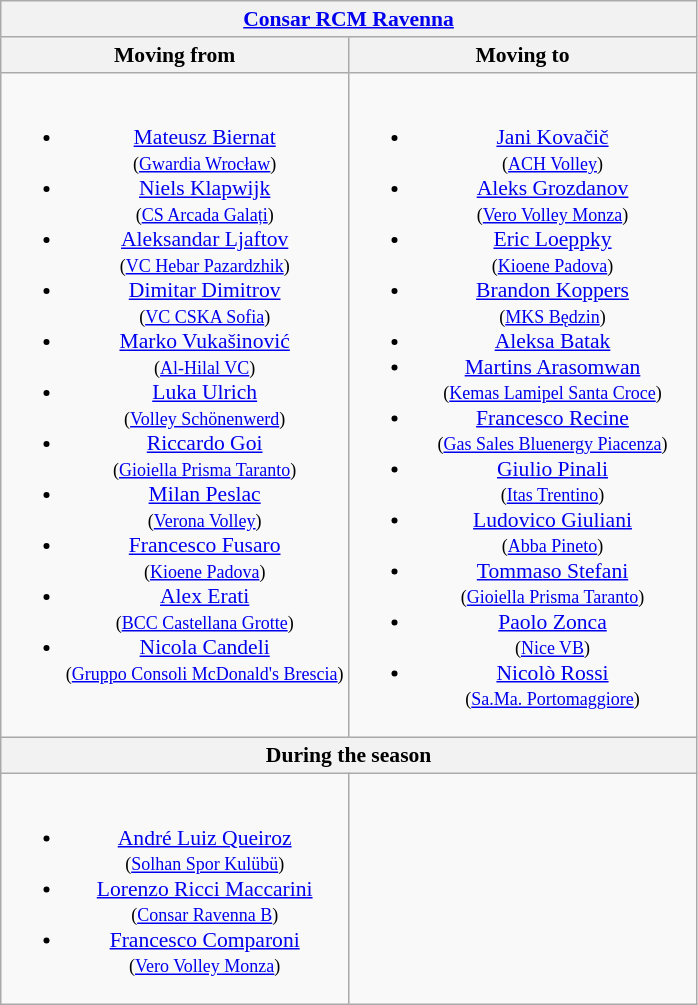<table class="wikitable collapsible collapsed" style="font-size:90%; text-align:center">
<tr>
<th colspan=2 style="width:30em"><a href='#'>Consar RCM Ravenna</a></th>
</tr>
<tr>
<th width="50%">Moving from</th>
<th width="50%">Moving to</th>
</tr>
<tr>
<td valign=top><br><ul><li> <a href='#'>Mateusz Biernat</a><br><small>(<a href='#'>Gwardia Wrocław</a>)</small></li><li> <a href='#'>Niels Klapwijk</a><br><small>(<a href='#'>CS Arcada Galați</a>)</small></li><li> <a href='#'>Aleksandar Ljaftov</a><br><small>(<a href='#'>VC Hebar Pazardzhik</a>)</small></li><li> <a href='#'>Dimitar Dimitrov</a><br><small>(<a href='#'>VC CSKA Sofia</a>)</small></li><li> <a href='#'>Marko Vukašinović</a><br><small>(<a href='#'>Al-Hilal VC</a>)</small></li><li> <a href='#'>Luka Ulrich</a><br><small>(<a href='#'>Volley Schönenwerd</a>)</small></li><li> <a href='#'>Riccardo Goi</a><br><small>(<a href='#'>Gioiella Prisma Taranto</a>)</small></li><li> <a href='#'>Milan Peslac</a><br><small>(<a href='#'>Verona Volley</a>)</small></li><li> <a href='#'>Francesco Fusaro</a><br><small>(<a href='#'>Kioene Padova</a>)</small></li><li> <a href='#'>Alex Erati</a><br><small>(<a href='#'>BCC Castellana Grotte</a>)</small></li><li> <a href='#'>Nicola Candeli</a><br><small>(<a href='#'>Gruppo Consoli McDonald's Brescia</a>)</small></li></ul></td>
<td valign=top><br><ul><li> <a href='#'>Jani Kovačič</a><br><small>(<a href='#'>ACH Volley</a>)</small></li><li> <a href='#'>Aleks Grozdanov</a><br><small>(<a href='#'>Vero Volley Monza</a>)</small></li><li> <a href='#'>Eric Loeppky</a><br><small>(<a href='#'>Kioene Padova</a>)</small></li><li> <a href='#'>Brandon Koppers</a><br><small>(<a href='#'>MKS Będzin</a>)</small></li><li> <a href='#'>Aleksa Batak</a></li><li> <a href='#'>Martins Arasomwan</a><br><small>(<a href='#'>Kemas Lamipel Santa Croce</a>)</small></li><li> <a href='#'>Francesco Recine</a><br><small>(<a href='#'>Gas Sales Bluenergy Piacenza</a>)</small></li><li> <a href='#'>Giulio Pinali</a><br><small>(<a href='#'>Itas Trentino</a>)</small></li><li> <a href='#'>Ludovico Giuliani</a><br><small>(<a href='#'>Abba Pineto</a>)</small></li><li> <a href='#'>Tommaso Stefani</a><br><small>(<a href='#'>Gioiella Prisma Taranto</a>)</small></li><li> <a href='#'>Paolo Zonca</a><br><small>(<a href='#'>Nice VB</a>)</small></li><li> <a href='#'>Nicolò Rossi</a><br><small>(<a href='#'>Sa.Ma. Portomaggiore</a>)</small></li></ul></td>
</tr>
<tr>
<th colspan=2>During the season</th>
</tr>
<tr>
<td valign=top><br><ul><li> <a href='#'>André Luiz Queiroz</a><br><small>(<a href='#'>Solhan Spor Kulübü</a>)</small></li><li> <a href='#'>Lorenzo Ricci Maccarini</a><br><small>(<a href='#'>Consar Ravenna B</a>)</small></li><li> <a href='#'>Francesco Comparoni</a><br><small>(<a href='#'>Vero Volley Monza</a>)</small></li></ul></td>
<td valign=top></td>
</tr>
</table>
